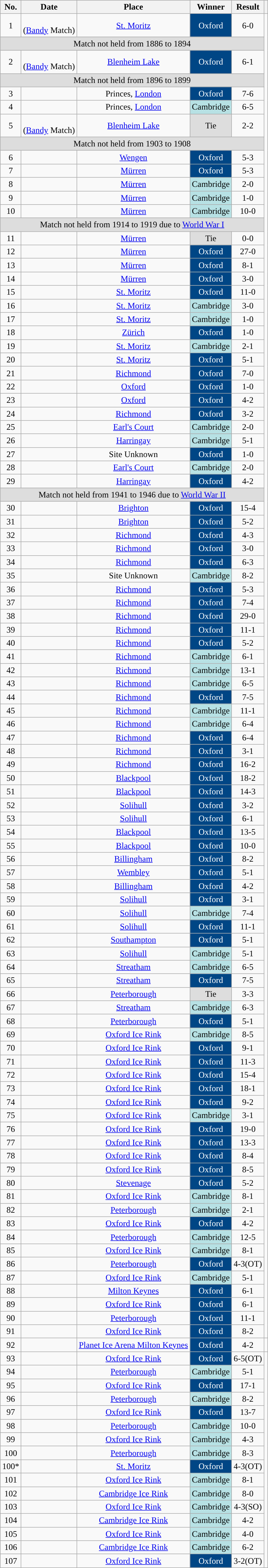<table class="wikitable sortable" style="text-align:center">
<tr>
<th>No.</th>
<th>Date</th>
<th>Place</th>
<th>Winner</th>
<th>Result</th>
<th></th>
</tr>
<tr>
<td>1</td>
<td><br>(<a href='#'>Bandy</a> Match)</td>
<td><a href='#'>St. Moritz</a></td>
<td style="background:#004685; color:#FFFFFF">Oxford</td>
<td>6-0</td>
<td rowspan="96"></td>
</tr>
<tr bgcolor="#dddddd">
<td data-sort-value="1,5"colspan="5">Match not held from 1886 to 1894</td>
</tr>
<tr>
<td>2</td>
<td><br>(<a href='#'>Bandy</a> Match)</td>
<td><a href='#'>Blenheim Lake</a></td>
<td style="background:#004685; color:#FFFFFF">Oxford</td>
<td>6-1</td>
</tr>
<tr bgcolor="#dddddd">
<td data-sort-value="2.5"colspan="5">Match not held from 1896 to 1899</td>
</tr>
<tr>
<td>3</td>
<td></td>
<td>Princes, <a href='#'>London</a></td>
<td style="background:#004685; color:#FFFFFF">Oxford</td>
<td>7-6</td>
</tr>
<tr>
<td>4</td>
<td></td>
<td>Princes, <a href='#'>London</a></td>
<td style="background:#B7E1E4; color:#000;">Cambridge</td>
<td>6-5</td>
</tr>
<tr>
<td>5</td>
<td><br>(<a href='#'>Bandy</a> Match)</td>
<td><a href='#'>Blenheim Lake</a></td>
<td style="background:#dddddd;">Tie</td>
<td>2-2</td>
</tr>
<tr bgcolor="#dddddd">
<td data-sort-value="5,5"colspan="5">Match not held from 1903 to 1908</td>
</tr>
<tr>
<td>6</td>
<td></td>
<td><a href='#'>Wengen</a></td>
<td style="background:#004685; color:#FFFFFF">Oxford</td>
<td>5-3</td>
</tr>
<tr>
<td>7</td>
<td></td>
<td><a href='#'>Mürren</a></td>
<td style="background:#004685; color:#FFFFFF">Oxford</td>
<td>5-3</td>
</tr>
<tr>
<td>8</td>
<td></td>
<td><a href='#'>Mürren</a></td>
<td style="background:#B7E1E4; color:#000;">Cambridge</td>
<td>2-0</td>
</tr>
<tr>
<td>9</td>
<td></td>
<td><a href='#'>Mürren</a></td>
<td style="background:#B7E1E4; color:#000;">Cambridge</td>
<td>1-0</td>
</tr>
<tr>
<td>10</td>
<td></td>
<td><a href='#'>Mürren</a></td>
<td style="background:#B7E1E4; color:#000;">Cambridge</td>
<td>10-0</td>
</tr>
<tr bgcolor="#dddddd">
<td data-sort-value="10,5"colspan="5">Match not held from 1914 to 1919 due to <a href='#'>World War I</a></td>
</tr>
<tr>
<td>11</td>
<td></td>
<td><a href='#'>Mürren</a></td>
<td style="background:#dddddd;">Tie</td>
<td>0-0</td>
</tr>
<tr>
<td>12</td>
<td></td>
<td><a href='#'>Mürren</a></td>
<td style="background:#004685; color:#FFFFFF">Oxford</td>
<td>27-0</td>
</tr>
<tr>
<td>13</td>
<td></td>
<td><a href='#'>Mürren</a></td>
<td style="background:#004685; color:#FFFFFF">Oxford</td>
<td>8-1</td>
</tr>
<tr>
<td>14</td>
<td></td>
<td><a href='#'>Mürren</a></td>
<td style="background:#004685; color:#FFFFFF">Oxford</td>
<td>3-0</td>
</tr>
<tr>
<td>15</td>
<td></td>
<td><a href='#'>St. Moritz</a></td>
<td style="background:#004685; color:#FFFFFF">Oxford</td>
<td>11-0</td>
</tr>
<tr>
<td>16</td>
<td></td>
<td><a href='#'>St. Moritz</a></td>
<td style="background:#B7E1E4; color:#000;">Cambridge</td>
<td>3-0</td>
</tr>
<tr>
<td>17</td>
<td></td>
<td><a href='#'>St. Moritz</a></td>
<td style="background:#B7E1E4; color:#000;">Cambridge</td>
<td>1-0</td>
</tr>
<tr>
<td>18</td>
<td></td>
<td><a href='#'>Zürich</a></td>
<td style="background:#004685; color:#FFFFFF">Oxford</td>
<td>1-0</td>
</tr>
<tr>
<td>19</td>
<td></td>
<td><a href='#'>St. Moritz</a></td>
<td style="background:#B7E1E4; color:#000;">Cambridge</td>
<td>2-1</td>
</tr>
<tr>
<td>20</td>
<td></td>
<td><a href='#'>St. Moritz</a></td>
<td style="background:#004685; color:#FFFFFF">Oxford</td>
<td>5-1</td>
</tr>
<tr>
<td>21</td>
<td></td>
<td><a href='#'>Richmond</a></td>
<td style="background:#004685; color:#FFFFFF">Oxford</td>
<td>7-0</td>
</tr>
<tr>
<td>22</td>
<td></td>
<td><a href='#'>Oxford</a></td>
<td style="background:#004685; color:#FFFFFF">Oxford</td>
<td>1-0</td>
</tr>
<tr>
<td>23</td>
<td></td>
<td><a href='#'>Oxford</a></td>
<td style="background:#004685; color:#FFFFFF">Oxford</td>
<td>4-2</td>
</tr>
<tr>
<td>24</td>
<td></td>
<td><a href='#'>Richmond</a></td>
<td style="background:#004685; color:#FFFFFF">Oxford</td>
<td>3-2</td>
</tr>
<tr>
<td>25</td>
<td></td>
<td><a href='#'>Earl's Court</a></td>
<td style="background:#B7E1E4; color:#000;">Cambridge</td>
<td>2-0</td>
</tr>
<tr>
<td>26</td>
<td></td>
<td><a href='#'>Harringay</a></td>
<td style="background:#B7E1E4; color:#000;">Cambridge</td>
<td>5-1</td>
</tr>
<tr>
<td>27</td>
<td></td>
<td>Site Unknown</td>
<td style="background:#004685; color:#FFFFFF">Oxford</td>
<td>1-0</td>
</tr>
<tr>
<td>28</td>
<td></td>
<td><a href='#'>Earl's Court</a></td>
<td style="background:#B7E1E4; color:#000;">Cambridge</td>
<td>2-0</td>
</tr>
<tr>
<td>29</td>
<td></td>
<td><a href='#'>Harringay</a></td>
<td style="background:#004685; color:#FFFFFF">Oxford</td>
<td>4-2</td>
</tr>
<tr bgcolor="#dddddd">
<td data-sort-value="29,5"colspan="5">Match not held from 1941 to 1946 due to <a href='#'>World War II</a></td>
</tr>
<tr>
<td>30</td>
<td></td>
<td><a href='#'>Brighton</a></td>
<td style="background:#004685; color:#FFFFFF">Oxford</td>
<td>15-4</td>
</tr>
<tr>
<td>31</td>
<td></td>
<td><a href='#'>Brighton</a></td>
<td style="background:#004685; color:#FFFFFF">Oxford</td>
<td>5-2</td>
</tr>
<tr>
<td>32</td>
<td></td>
<td><a href='#'>Richmond</a></td>
<td style="background:#004685; color:#FFFFFF">Oxford</td>
<td>4-3</td>
</tr>
<tr>
<td>33</td>
<td></td>
<td><a href='#'>Richmond</a></td>
<td style="background:#004685; color:#FFFFFF">Oxford</td>
<td>3-0</td>
</tr>
<tr>
<td>34</td>
<td></td>
<td><a href='#'>Richmond</a></td>
<td style="background:#004685; color:#FFFFFF">Oxford</td>
<td>6-3</td>
</tr>
<tr>
<td>35</td>
<td></td>
<td>Site Unknown</td>
<td style="background:#B7E1E4; color:#000;">Cambridge</td>
<td>8-2</td>
</tr>
<tr>
<td>36</td>
<td></td>
<td><a href='#'>Richmond</a></td>
<td style="background:#004685; color:#FFFFFF">Oxford</td>
<td>5-3</td>
</tr>
<tr>
<td>37</td>
<td></td>
<td><a href='#'>Richmond</a></td>
<td style="background:#004685; color:#FFFFFF">Oxford</td>
<td>7-4</td>
</tr>
<tr>
<td>38</td>
<td></td>
<td><a href='#'>Richmond</a></td>
<td style="background:#004685; color:#FFFFFF">Oxford</td>
<td>29-0</td>
</tr>
<tr>
<td>39</td>
<td></td>
<td><a href='#'>Richmond</a></td>
<td style="background:#004685; color:#FFFFFF">Oxford</td>
<td>11-1</td>
</tr>
<tr>
<td>40</td>
<td></td>
<td><a href='#'>Richmond</a></td>
<td style="background:#004685; color:#FFFFFF">Oxford</td>
<td>5-2</td>
</tr>
<tr>
<td>41</td>
<td></td>
<td><a href='#'>Richmond</a></td>
<td style="background:#B7E1E4; color:#000;">Cambridge</td>
<td>6-1</td>
</tr>
<tr>
<td>42</td>
<td></td>
<td><a href='#'>Richmond</a></td>
<td style="background:#B7E1E4; color:#000;">Cambridge</td>
<td>13-1</td>
</tr>
<tr>
<td>43</td>
<td></td>
<td><a href='#'>Richmond</a></td>
<td style="background:#B7E1E4; color:#000;">Cambridge</td>
<td>6-5</td>
</tr>
<tr>
<td>44</td>
<td></td>
<td><a href='#'>Richmond</a></td>
<td style="background:#004685; color:#FFFFFF">Oxford</td>
<td>7-5</td>
</tr>
<tr>
<td>45</td>
<td></td>
<td><a href='#'>Richmond</a></td>
<td style="background:#B7E1E4; color:#000;">Cambridge</td>
<td>11-1</td>
</tr>
<tr>
<td>46</td>
<td></td>
<td><a href='#'>Richmond</a></td>
<td style="background:#B7E1E4; color:#000;">Cambridge</td>
<td>6-4</td>
</tr>
<tr>
<td>47</td>
<td></td>
<td><a href='#'>Richmond</a></td>
<td style="background:#004685; color:#FFFFFF">Oxford</td>
<td>6-4</td>
</tr>
<tr>
<td>48</td>
<td></td>
<td><a href='#'>Richmond</a></td>
<td style="background:#004685; color:#FFFFFF">Oxford</td>
<td>3-1</td>
</tr>
<tr>
<td>49</td>
<td></td>
<td><a href='#'>Richmond</a></td>
<td style="background:#004685; color:#FFFFFF">Oxford</td>
<td>16-2</td>
</tr>
<tr>
<td>50</td>
<td></td>
<td><a href='#'>Blackpool</a></td>
<td style="background:#004685; color:#FFFFFF">Oxford</td>
<td>18-2</td>
</tr>
<tr>
<td>51</td>
<td></td>
<td><a href='#'>Blackpool</a></td>
<td style="background:#004685; color:#FFFFFF">Oxford</td>
<td>14-3</td>
</tr>
<tr>
<td>52</td>
<td></td>
<td><a href='#'>Solihull</a></td>
<td style="background:#004685; color:#FFFFFF">Oxford</td>
<td>3-2</td>
</tr>
<tr>
<td>53</td>
<td></td>
<td><a href='#'>Solihull</a></td>
<td style="background:#004685; color:#FFFFFF">Oxford</td>
<td>6-1</td>
</tr>
<tr>
<td>54</td>
<td></td>
<td><a href='#'>Blackpool</a></td>
<td style="background:#004685; color:#FFFFFF">Oxford</td>
<td>13-5</td>
</tr>
<tr>
<td>55</td>
<td></td>
<td><a href='#'>Blackpool</a></td>
<td style="background:#004685; color:#FFFFFF">Oxford</td>
<td>10-0</td>
</tr>
<tr>
<td>56</td>
<td></td>
<td><a href='#'>Billingham</a></td>
<td style="background:#004685; color:#FFFFFF">Oxford</td>
<td>8-2</td>
</tr>
<tr>
<td>57</td>
<td></td>
<td><a href='#'>Wembley</a></td>
<td style="background:#004685; color:#FFFFFF">Oxford</td>
<td>5-1</td>
</tr>
<tr>
<td>58</td>
<td></td>
<td><a href='#'>Billingham</a></td>
<td style="background:#004685; color:#FFFFFF">Oxford</td>
<td>4-2</td>
</tr>
<tr>
<td>59</td>
<td></td>
<td><a href='#'>Solihull</a></td>
<td style="background:#004685; color:#FFFFFF">Oxford</td>
<td>3-1</td>
</tr>
<tr>
<td>60</td>
<td></td>
<td><a href='#'>Solihull</a></td>
<td style="background:#B7E1E4; color:#000;">Cambridge</td>
<td>7-4</td>
</tr>
<tr>
<td>61</td>
<td></td>
<td><a href='#'>Solihull</a></td>
<td style="background:#004685; color:#FFFFFF">Oxford</td>
<td>11-1</td>
</tr>
<tr>
<td>62</td>
<td></td>
<td><a href='#'>Southampton</a></td>
<td style="background:#004685; color:#FFFFFF">Oxford</td>
<td>5-1</td>
</tr>
<tr>
<td>63</td>
<td></td>
<td><a href='#'>Solihull</a></td>
<td style="background:#B7E1E4; color:#000;">Cambridge</td>
<td>5-1</td>
</tr>
<tr>
<td>64</td>
<td></td>
<td><a href='#'>Streatham</a></td>
<td style="background:#B7E1E4; color:#000;">Cambridge</td>
<td>6-5</td>
</tr>
<tr>
<td>65</td>
<td></td>
<td><a href='#'>Streatham</a></td>
<td style="background:#004685; color:#FFFFFF">Oxford</td>
<td>7-5</td>
</tr>
<tr>
<td>66</td>
<td></td>
<td><a href='#'>Peterborough</a></td>
<td style="background:#dddddd;">Tie</td>
<td>3-3</td>
</tr>
<tr>
<td>67</td>
<td></td>
<td><a href='#'>Streatham</a></td>
<td style="background:#B7E1E4; color:#000;">Cambridge</td>
<td>6-3</td>
</tr>
<tr>
<td>68</td>
<td></td>
<td><a href='#'>Peterborough</a></td>
<td style="background:#004685; color:#FFFFFF">Oxford</td>
<td>5-1</td>
</tr>
<tr>
<td>69</td>
<td></td>
<td><a href='#'>Oxford Ice Rink</a></td>
<td style="background:#B7E1E4; color:#000;">Cambridge</td>
<td>8-5</td>
</tr>
<tr>
<td>70</td>
<td></td>
<td><a href='#'>Oxford Ice Rink</a></td>
<td style="background:#004685; color:#FFFFFF">Oxford</td>
<td>9-1</td>
</tr>
<tr>
<td>71</td>
<td></td>
<td><a href='#'>Oxford Ice Rink</a></td>
<td style="background:#004685; color:#FFFFFF">Oxford</td>
<td>11-3</td>
</tr>
<tr>
<td>72</td>
<td></td>
<td><a href='#'>Oxford Ice Rink</a></td>
<td style="background:#004685; color:#FFFFFF">Oxford</td>
<td>15-4</td>
</tr>
<tr>
<td>73</td>
<td></td>
<td><a href='#'>Oxford Ice Rink</a></td>
<td style="background:#004685; color:#FFFFFF">Oxford</td>
<td>18-1</td>
</tr>
<tr>
<td>74</td>
<td></td>
<td><a href='#'>Oxford Ice Rink</a></td>
<td style="background:#004685; color:#FFFFFF">Oxford</td>
<td>9-2</td>
</tr>
<tr>
<td>75</td>
<td></td>
<td><a href='#'>Oxford Ice Rink</a></td>
<td style="background:#B7E1E4; color:#000;">Cambridge</td>
<td>3-1</td>
</tr>
<tr>
<td>76</td>
<td></td>
<td><a href='#'>Oxford Ice Rink</a></td>
<td style="background:#004685; color:#FFFFFF">Oxford</td>
<td>19-0</td>
</tr>
<tr>
<td>77</td>
<td></td>
<td><a href='#'>Oxford Ice Rink</a></td>
<td style="background:#004685; color:#FFFFFF">Oxford</td>
<td>13-3</td>
</tr>
<tr>
<td>78</td>
<td></td>
<td><a href='#'>Oxford Ice Rink</a></td>
<td style="background:#004685; color:#FFFFFF">Oxford</td>
<td>8-4</td>
</tr>
<tr>
<td>79</td>
<td></td>
<td><a href='#'>Oxford Ice Rink</a></td>
<td style="background:#004685; color:#FFFFFF">Oxford</td>
<td>8-5</td>
</tr>
<tr>
<td>80</td>
<td></td>
<td><a href='#'>Stevenage</a></td>
<td style="background:#004685; color:#FFFFFF">Oxford</td>
<td>5-2</td>
</tr>
<tr>
<td>81</td>
<td></td>
<td><a href='#'>Oxford Ice Rink</a></td>
<td style="background:#B7E1E4; color:#000;">Cambridge</td>
<td>8-1</td>
</tr>
<tr>
<td>82</td>
<td></td>
<td><a href='#'>Peterborough</a></td>
<td style="background:#B7E1E4; color:#000;">Cambridge</td>
<td>2-1</td>
</tr>
<tr>
<td>83</td>
<td></td>
<td><a href='#'>Oxford Ice Rink</a></td>
<td style="background:#004685; color:#FFFFFF">Oxford</td>
<td>4-2</td>
</tr>
<tr>
<td>84</td>
<td></td>
<td><a href='#'>Peterborough</a></td>
<td style="background:#B7E1E4; color:#000;">Cambridge</td>
<td>12-5</td>
</tr>
<tr>
<td>85</td>
<td></td>
<td><a href='#'>Oxford Ice Rink</a></td>
<td style="background:#B7E1E4; color:#000;">Cambridge</td>
<td>8-1</td>
</tr>
<tr>
<td>86</td>
<td></td>
<td><a href='#'>Peterborough</a></td>
<td style="background:#004685; color:#FFFFFF">Oxford</td>
<td>4-3(OT)</td>
</tr>
<tr>
<td>87</td>
<td></td>
<td><a href='#'>Oxford Ice Rink</a></td>
<td style="background:#B7E1E4; color:#000;">Cambridge</td>
<td>5-1</td>
</tr>
<tr>
<td>88</td>
<td></td>
<td><a href='#'>Milton Keynes</a></td>
<td style="background:#004685; color:#FFFFFF">Oxford</td>
<td>6-1</td>
</tr>
<tr>
<td>89</td>
<td></td>
<td><a href='#'>Oxford Ice Rink</a></td>
<td style="background:#004685; color:#FFFFFF">Oxford</td>
<td>6-1</td>
</tr>
<tr>
<td>90</td>
<td></td>
<td><a href='#'>Peterborough</a></td>
<td style="background:#004685; color:#FFFFFF">Oxford</td>
<td>11-1</td>
</tr>
<tr>
<td>91</td>
<td></td>
<td><a href='#'>Oxford Ice Rink</a></td>
<td style="background:#004685; color:#FFFFFF">Oxford</td>
<td>8-2</td>
</tr>
<tr>
<td>92</td>
<td></td>
<td><a href='#'>Planet Ice Arena Milton Keynes</a></td>
<td style="background:#004685; color:#FFFFFF;">Oxford</td>
<td>4-2</td>
<td></td>
</tr>
<tr>
<td>93</td>
<td></td>
<td><a href='#'>Oxford Ice Rink</a></td>
<td style="background:#004685; color:#FFFFFF;">Oxford</td>
<td>6-5(OT)</td>
</tr>
<tr>
<td>94</td>
<td></td>
<td><a href='#'>Peterborough</a></td>
<td style="background:#B7E1E4; color:#000;">Cambridge</td>
<td>5-1</td>
</tr>
<tr>
<td>95</td>
<td></td>
<td><a href='#'>Oxford Ice Rink</a></td>
<td style="background:#004685; color:#FFFFFF;">Oxford</td>
<td>17-1</td>
</tr>
<tr>
<td>96</td>
<td></td>
<td><a href='#'>Peterborough</a></td>
<td style="background:#B7E1E4; color:#000;">Cambridge</td>
<td>8-2</td>
</tr>
<tr>
<td>97</td>
<td></td>
<td><a href='#'>Oxford Ice Rink</a></td>
<td style="background:#004685; color:#FFFFFF;">Oxford</td>
<td>13-7</td>
</tr>
<tr>
<td>98</td>
<td></td>
<td><a href='#'>Peterborough</a></td>
<td style="background:#B7E1E4; color:#000;">Cambridge</td>
<td>10-0</td>
</tr>
<tr>
<td>99</td>
<td></td>
<td><a href='#'>Oxford Ice Rink</a></td>
<td style="background:#B7E1E4; color:#000;">Cambridge</td>
<td>4-3</td>
</tr>
<tr>
<td>100</td>
<td></td>
<td><a href='#'>Peterborough</a></td>
<td style="background:#B7E1E4; color:#000;">Cambridge</td>
<td>8-3</td>
</tr>
<tr>
<td>100*</td>
<td></td>
<td><a href='#'>St. Moritz</a></td>
<td style="background:#004685; color:#FFFFFF;">Oxford</td>
<td>4-3(OT)</td>
</tr>
<tr>
<td>101</td>
<td></td>
<td><a href='#'>Oxford Ice Rink</a></td>
<td style="background:#B7E1E4; color:#000;">Cambridge</td>
<td>8-1</td>
</tr>
<tr>
<td>102</td>
<td></td>
<td><a href='#'>Cambridge Ice Rink</a></td>
<td style="background:#B7E1E4; color:#000;">Cambridge</td>
<td>8-0</td>
</tr>
<tr>
<td>103</td>
<td></td>
<td><a href='#'>Oxford Ice Rink</a></td>
<td style="background:#B7E1E4; color:#000;">Cambridge</td>
<td>4-3(SO)</td>
</tr>
<tr>
<td>104</td>
<td></td>
<td><a href='#'>Cambridge Ice Rink</a></td>
<td style="background:#B7E1E4; color:#000;">Cambridge</td>
<td>4-2</td>
</tr>
<tr>
<td>105</td>
<td></td>
<td><a href='#'>Oxford Ice Rink</a></td>
<td style="background:#B7E1E4; color:#000;">Cambridge</td>
<td>4-0</td>
</tr>
<tr>
<td>106</td>
<td></td>
<td><a href='#'>Cambridge Ice Rink</a></td>
<td style="background:#B7E1E4; color:#000;">Cambridge</td>
<td>6-2</td>
</tr>
<tr>
<td>107</td>
<td></td>
<td><a href='#'>Oxford Ice Rink</a></td>
<td style="background:#004685; color:#FFFFFF;">Oxford</td>
<td>3-2(OT)</td>
</tr>
</table>
